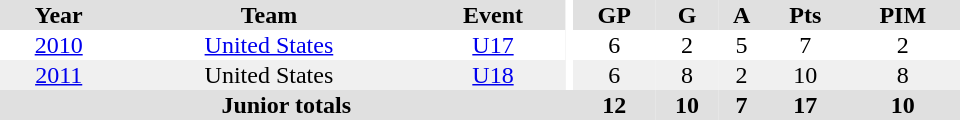<table border="0" cellpadding="1" cellspacing="0" ID="Table3" style="text-align:center; width:40em">
<tr bgcolor="#e0e0e0">
<th>Year</th>
<th>Team</th>
<th>Event</th>
<th rowspan="102" bgcolor="#ffffff"></th>
<th>GP</th>
<th>G</th>
<th>A</th>
<th>Pts</th>
<th>PIM</th>
</tr>
<tr>
<td><a href='#'>2010</a></td>
<td><a href='#'>United States</a></td>
<td><a href='#'>U17</a></td>
<td>6</td>
<td>2</td>
<td>5</td>
<td>7</td>
<td>2</td>
</tr>
<tr bgcolor="#f0f0f0">
<td><a href='#'>2011</a></td>
<td>United States</td>
<td><a href='#'>U18</a></td>
<td>6</td>
<td>8</td>
<td>2</td>
<td>10</td>
<td>8</td>
</tr>
<tr bgcolor="#e0e0e0">
<th colspan=4>Junior totals</th>
<th>12</th>
<th>10</th>
<th>7</th>
<th>17</th>
<th>10</th>
</tr>
</table>
